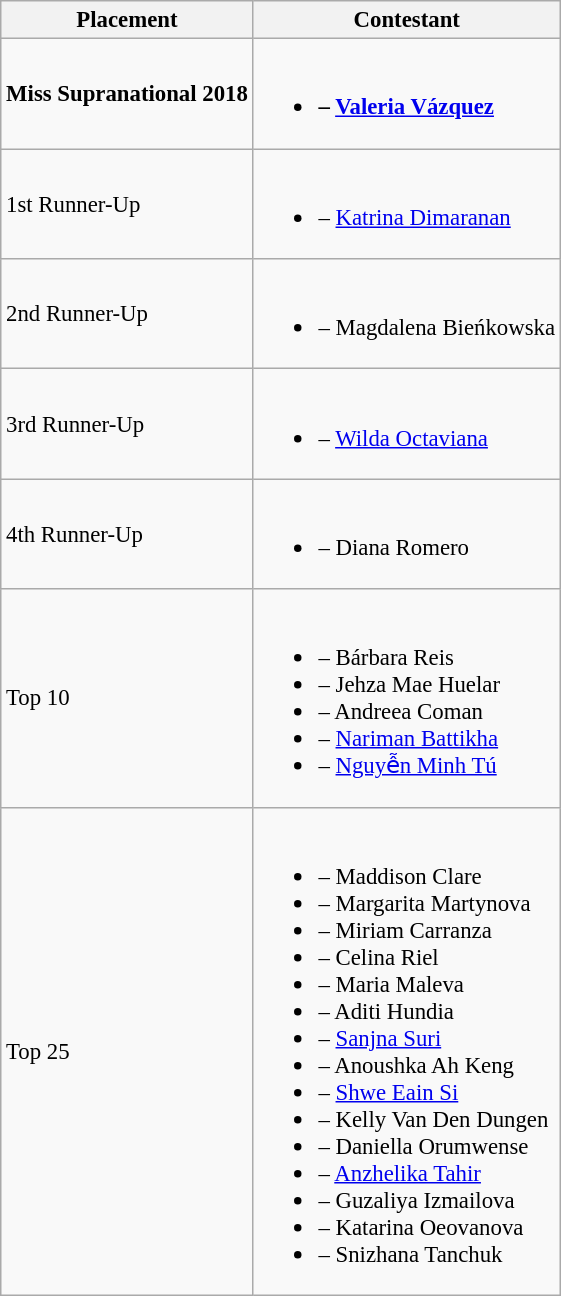<table class="wikitable sortable" style="font-size:95%;">
<tr>
<th>Placement</th>
<th>Contestant</th>
</tr>
<tr>
<td><strong>Miss Supranational 2018</strong></td>
<td><br><ul><li><strong> – <a href='#'>Valeria Vázquez</a></strong></li></ul></td>
</tr>
<tr>
<td>1st Runner-Up</td>
<td><br><ul><li> – <a href='#'>Katrina Dimaranan</a></li></ul></td>
</tr>
<tr>
<td>2nd Runner-Up</td>
<td><br><ul><li> – Magdalena Bieńkowska</li></ul></td>
</tr>
<tr>
<td>3rd Runner-Up</td>
<td><br><ul><li> – <a href='#'>Wilda Octaviana</a></li></ul></td>
</tr>
<tr>
<td>4th Runner-Up</td>
<td><br><ul><li> – Diana Romero</li></ul></td>
</tr>
<tr>
<td>Top 10</td>
<td><br><ul><li> – Bárbara Reis</li><li> – Jehza Mae Huelar</li><li> – Andreea Coman</li><li> – <a href='#'>Nariman Battikha</a></li><li> – <a href='#'>Nguyễn Minh Tú</a></li></ul></td>
</tr>
<tr>
<td>Top 25</td>
<td><br><ul><li> – Maddison Clare</li><li> – Margarita Martynova</li><li> – Miriam Carranza</li><li> – Celina Riel</li><li> – Maria Maleva</li><li> – Aditi Hundia</li><li> – <a href='#'>Sanjna Suri</a></li><li> – Anoushka Ah Keng</li><li> – <a href='#'>Shwe Eain Si</a></li><li> – Kelly Van Den Dungen</li><li> – Daniella Orumwense</li><li> – <a href='#'>Anzhelika Tahir</a></li><li> – Guzaliya Izmailova</li><li> – Katarina Oeovanova</li><li> – Snizhana Tanchuk</li></ul></td>
</tr>
</table>
